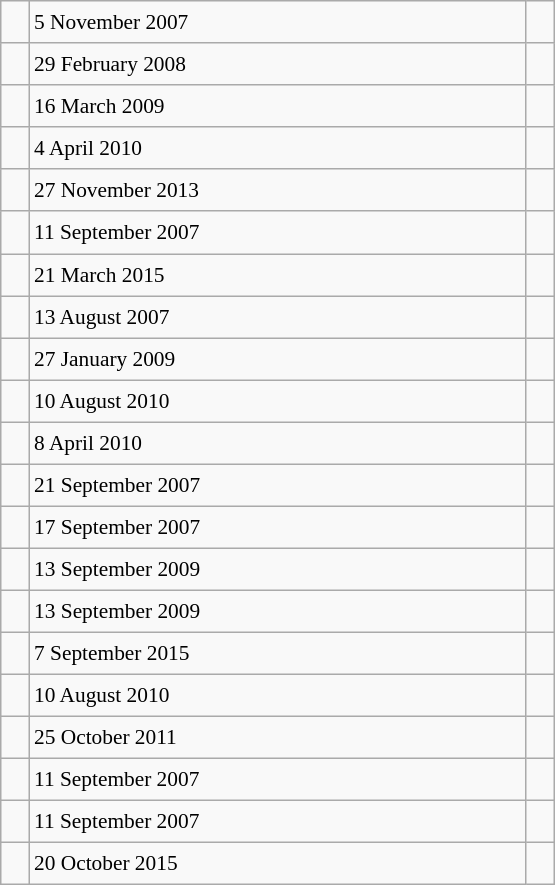<table class="wikitable" style="font-size: 89%; float: left; width: 26em; margin-right: 1em; height: 590px">
<tr>
<td></td>
<td>5 November 2007</td>
<td></td>
</tr>
<tr>
<td></td>
<td>29 February 2008</td>
<td></td>
</tr>
<tr>
<td></td>
<td>16 March 2009</td>
<td></td>
</tr>
<tr>
<td></td>
<td>4 April 2010</td>
<td></td>
</tr>
<tr>
<td></td>
<td>27 November 2013</td>
<td></td>
</tr>
<tr>
<td></td>
<td>11 September 2007</td>
<td></td>
</tr>
<tr>
<td></td>
<td>21 March 2015</td>
<td></td>
</tr>
<tr>
<td></td>
<td>13 August 2007</td>
<td></td>
</tr>
<tr>
<td></td>
<td>27 January 2009</td>
<td></td>
</tr>
<tr>
<td></td>
<td>10 August 2010</td>
<td></td>
</tr>
<tr>
<td></td>
<td>8 April 2010</td>
<td></td>
</tr>
<tr>
<td></td>
<td>21 September 2007</td>
<td></td>
</tr>
<tr>
<td></td>
<td>17 September 2007</td>
<td></td>
</tr>
<tr>
<td></td>
<td>13 September 2009</td>
<td></td>
</tr>
<tr>
<td></td>
<td>13 September 2009</td>
<td></td>
</tr>
<tr>
<td></td>
<td>7 September 2015</td>
<td></td>
</tr>
<tr>
<td></td>
<td>10 August 2010</td>
<td></td>
</tr>
<tr>
<td></td>
<td>25 October 2011</td>
<td></td>
</tr>
<tr>
<td></td>
<td>11 September 2007</td>
<td></td>
</tr>
<tr>
<td></td>
<td>11 September 2007</td>
<td></td>
</tr>
<tr>
<td></td>
<td>20 October 2015</td>
<td></td>
</tr>
</table>
